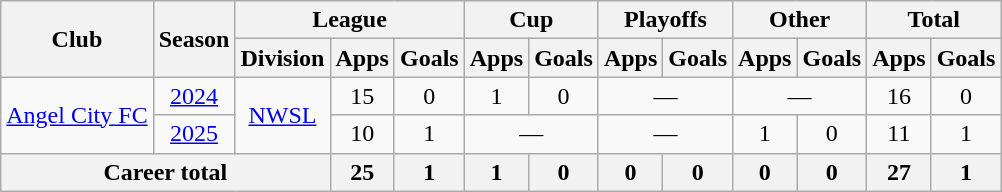<table class="wikitable" style="text-align: center;">
<tr>
<th rowspan="2">Club</th>
<th rowspan="2">Season</th>
<th colspan="3">League</th>
<th colspan="2">Cup</th>
<th colspan="2">Playoffs</th>
<th colspan="2">Other</th>
<th colspan="2">Total</th>
</tr>
<tr>
<th>Division</th>
<th>Apps</th>
<th>Goals</th>
<th>Apps</th>
<th>Goals</th>
<th>Apps</th>
<th>Goals</th>
<th>Apps</th>
<th>Goals</th>
<th>Apps</th>
<th>Goals</th>
</tr>
<tr>
<td rowspan="2"><a href='#'>Angel City FC</a></td>
<td><a href='#'>2024</a></td>
<td rowspan="2"><a href='#'>NWSL</a></td>
<td>15</td>
<td>0</td>
<td>1</td>
<td>0</td>
<td colspan="2">—</td>
<td colspan="2">—</td>
<td>16</td>
<td>0</td>
</tr>
<tr>
<td><a href='#'>2025</a></td>
<td>10</td>
<td>1</td>
<td colspan="2">—</td>
<td colspan="2">—</td>
<td>1</td>
<td>0</td>
<td>11</td>
<td>1</td>
</tr>
<tr>
<th colspan="3">Career total</th>
<th>25</th>
<th>1</th>
<th>1</th>
<th>0</th>
<th>0</th>
<th>0</th>
<th>0</th>
<th>0</th>
<th>27</th>
<th>1</th>
</tr>
</table>
